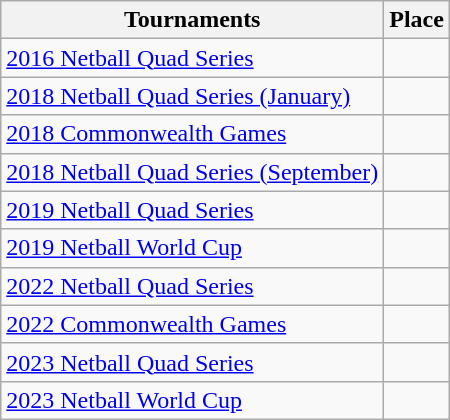<table class="wikitable collapsible">
<tr>
<th>Tournaments</th>
<th>Place</th>
</tr>
<tr>
<td><a href='#'>2016 Netball Quad Series</a></td>
<td></td>
</tr>
<tr>
<td><a href='#'>2018 Netball Quad Series (January)</a></td>
<td></td>
</tr>
<tr>
<td><a href='#'>2018 Commonwealth Games</a></td>
<td></td>
</tr>
<tr>
<td><a href='#'>2018 Netball Quad Series (September)</a></td>
<td></td>
</tr>
<tr>
<td><a href='#'>2019 Netball Quad Series</a></td>
<td></td>
</tr>
<tr>
<td><a href='#'>2019 Netball World Cup</a></td>
<td></td>
</tr>
<tr>
<td><a href='#'>2022 Netball Quad Series</a></td>
<td></td>
</tr>
<tr>
<td><a href='#'>2022 Commonwealth Games</a></td>
<td></td>
</tr>
<tr>
<td><a href='#'>2023 Netball Quad Series</a></td>
<td></td>
</tr>
<tr>
<td><a href='#'>2023 Netball World Cup</a></td>
<td></td>
</tr>
</table>
